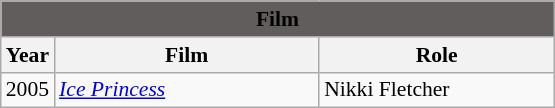<table class="wikitable" style="font-size: 90%;">
<tr>
<th colspan="3" style="background: #625D5D;">Film</th>
</tr>
<tr>
<th>Year</th>
<th width="170">Film</th>
<th width="150">Role</th>
</tr>
<tr>
<td rowspan="1">2005</td>
<td><em><a href='#'>Ice Princess</a></em></td>
<td>Nikki Fletcher</td>
</tr>
</table>
